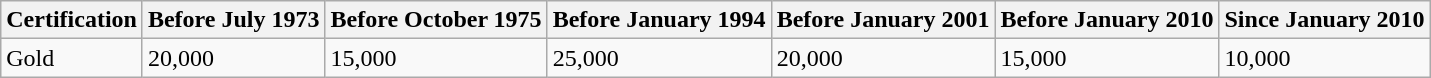<table class="wikitable">
<tr>
<th>Certification</th>
<th>Before July 1973</th>
<th>Before October 1975</th>
<th>Before January 1994</th>
<th>Before January 2001</th>
<th>Before January 2010</th>
<th>Since January 2010</th>
</tr>
<tr>
<td>Gold</td>
<td>20,000</td>
<td>15,000</td>
<td>25,000</td>
<td>20,000</td>
<td>15,000</td>
<td>10,000</td>
</tr>
</table>
